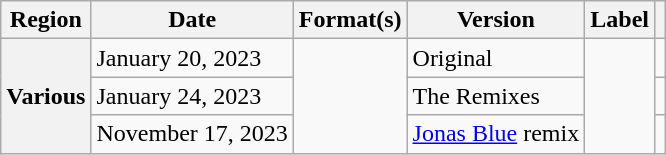<table class="wikitable plainrowheaders">
<tr>
<th scope="col">Region</th>
<th scope="col">Date</th>
<th scope="col">Format(s)</th>
<th scope="col">Version</th>
<th scope="col">Label</th>
<th scope="col"></th>
</tr>
<tr>
<th scope="row" rowspan="3">Various</th>
<td>January 20, 2023</td>
<td rowspan="3"></td>
<td>Original</td>
<td rowspan="3"></td>
<td style="text-align:center;"></td>
</tr>
<tr>
<td>January 24, 2023</td>
<td>The Remixes</td>
<td style="text-align:center;"></td>
</tr>
<tr>
<td>November 17, 2023</td>
<td><a href='#'>Jonas Blue</a> remix</td>
<td style="text-align:center;"></td>
</tr>
</table>
